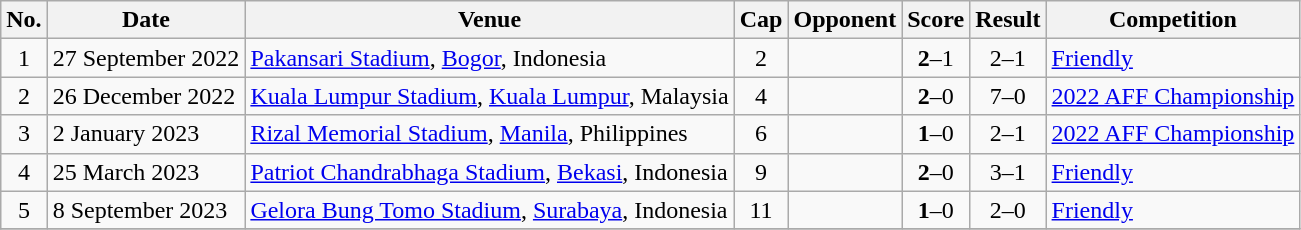<table class="wikitable sortable">
<tr>
<th scope=col>No.</th>
<th scope=col>Date</th>
<th scope=col>Venue</th>
<th scope=col>Cap</th>
<th scope=col>Opponent</th>
<th scope=col>Score</th>
<th scope=col>Result</th>
<th scope=col>Competition</th>
</tr>
<tr>
<td align=center>1</td>
<td>27 September 2022</td>
<td><a href='#'>Pakansari Stadium</a>, <a href='#'>Bogor</a>, Indonesia</td>
<td align=center>2</td>
<td></td>
<td align=center><strong>2</strong>–1</td>
<td align=center>2–1</td>
<td><a href='#'>Friendly</a></td>
</tr>
<tr>
<td align=center>2</td>
<td>26 December 2022</td>
<td><a href='#'>Kuala Lumpur Stadium</a>, <a href='#'>Kuala Lumpur</a>, Malaysia</td>
<td align=center>4</td>
<td></td>
<td align=center><strong>2</strong>–0</td>
<td align=center>7–0</td>
<td><a href='#'>2022 AFF Championship</a></td>
</tr>
<tr>
<td align=center>3</td>
<td>2 January 2023</td>
<td><a href='#'>Rizal Memorial Stadium</a>, <a href='#'>Manila</a>, Philippines</td>
<td align=center>6</td>
<td></td>
<td align=center><strong>1</strong>–0</td>
<td align=center>2–1</td>
<td><a href='#'>2022 AFF Championship</a></td>
</tr>
<tr>
<td align=center>4</td>
<td>25 March 2023</td>
<td><a href='#'>Patriot Chandrabhaga Stadium</a>, <a href='#'>Bekasi</a>, Indonesia</td>
<td align=center>9</td>
<td></td>
<td align=center><strong>2</strong>–0</td>
<td align=center>3–1</td>
<td><a href='#'>Friendly</a></td>
</tr>
<tr>
<td align=center>5</td>
<td>8 September 2023</td>
<td><a href='#'>Gelora Bung Tomo Stadium</a>, <a href='#'>Surabaya</a>, Indonesia</td>
<td align=center>11</td>
<td></td>
<td align=center><strong>1</strong>–0</td>
<td align=center>2–0</td>
<td><a href='#'>Friendly</a></td>
</tr>
<tr>
</tr>
</table>
